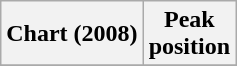<table class="wikitable plainrowheaders">
<tr>
<th>Chart (2008)</th>
<th>Peak<br>position</th>
</tr>
<tr>
</tr>
</table>
